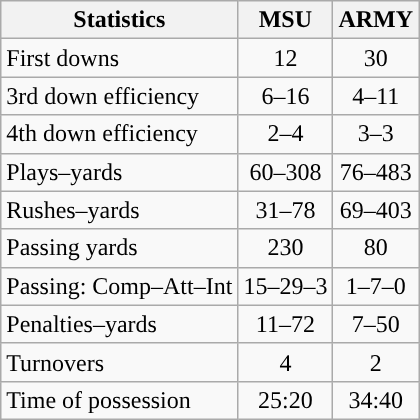<table class="wikitable">
<tr>
<th>Statistics</th>
<th>MSU</th>
<th>ARMY</th>
</tr>
<tr>
<td>First downs</td>
<td align=center>12</td>
<td align=center>30</td>
</tr>
<tr>
<td>3rd down efficiency</td>
<td align=center>6–16</td>
<td align=center>4–11</td>
</tr>
<tr>
<td>4th down efficiency</td>
<td align=center>2–4</td>
<td align=center>3–3</td>
</tr>
<tr>
<td>Plays–yards</td>
<td align=center>60–308</td>
<td align=center>76–483</td>
</tr>
<tr>
<td>Rushes–yards</td>
<td align=center>31–78</td>
<td align=center>69–403</td>
</tr>
<tr>
<td>Passing yards</td>
<td align=center>230</td>
<td align=center>80</td>
</tr>
<tr>
<td>Passing: Comp–Att–Int</td>
<td align=center>15–29–3</td>
<td align=center>1–7–0</td>
</tr>
<tr>
<td>Penalties–yards</td>
<td align=center>11–72</td>
<td align=center>7–50</td>
</tr>
<tr>
<td>Turnovers</td>
<td align=center>4</td>
<td align=center>2</td>
</tr>
<tr>
<td>Time of possession</td>
<td align=center>25:20</td>
<td align=center>34:40</td>
</tr>
</table>
